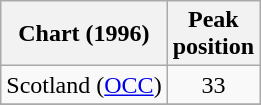<table class="wikitable sortable">
<tr>
<th>Chart (1996)</th>
<th>Peak<br>position</th>
</tr>
<tr>
<td>Scotland (<a href='#'>OCC</a>)</td>
<td align="center">33</td>
</tr>
<tr>
</tr>
<tr>
</tr>
</table>
